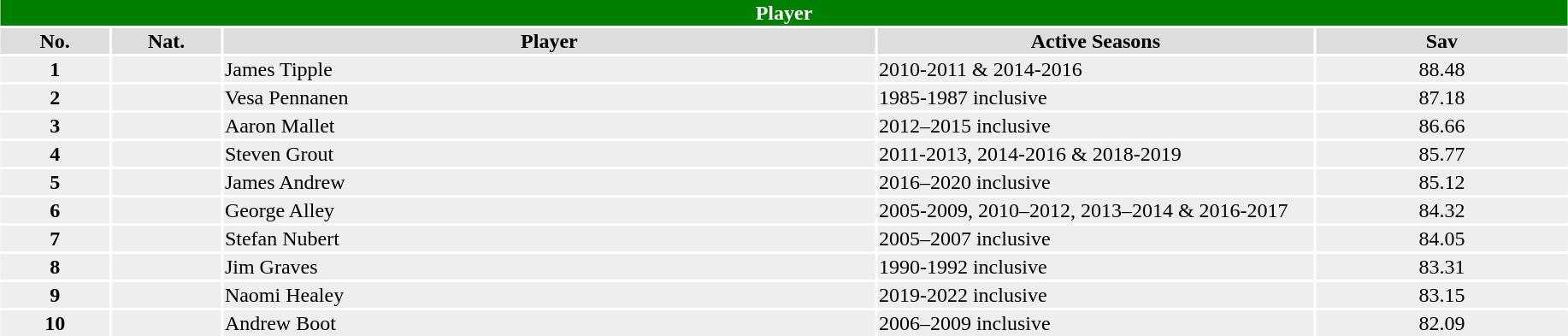<table class="toccolours"  style="width:97%; clear:both; margin:1.5em auto; text-align:center;">
<tr>
<th colspan="11" style="background:green; color:white;">Player</th>
</tr>
<tr style="background:#ddd;">
<th width=7%>No.</th>
<th width=7%>Nat.</th>
<th !width=30%>Player</th>
<th width=28%>Active Seasons</th>
<th widith=28%>Sav</th>
</tr>
<tr style="background:#eee;">
<td><strong>1</strong></td>
<td></td>
<td align=left>James Tipple</td>
<td align=left>2010-2011 & 2014-2016</td>
<td>88.48</td>
</tr>
<tr style="background:#eee;">
<td><strong>2</strong></td>
<td></td>
<td align=left>Vesa Pennanen</td>
<td align=left>1985-1987 inclusive</td>
<td>87.18</td>
</tr>
<tr style="background:#eee;">
<td><strong>3</strong></td>
<td></td>
<td align=left>Aaron Mallet</td>
<td align=left>2012–2015 inclusive</td>
<td>86.66</td>
</tr>
<tr style="background:#eee;">
<td><strong>4</strong></td>
<td></td>
<td align=left>Steven Grout</td>
<td align=left>2011-2013, 2014-2016 & 2018-2019</td>
<td>85.77</td>
</tr>
<tr style="background:#eee;">
<td><strong>5</strong></td>
<td></td>
<td align=left>James Andrew</td>
<td align=left>2016–2020 inclusive</td>
<td>85.12</td>
</tr>
<tr style="background:#eee;">
<td><strong>6</strong></td>
<td></td>
<td align=left>George Alley</td>
<td align=left>2005-2009, 2010–2012, 2013–2014 & 2016-2017</td>
<td>84.32</td>
</tr>
<tr style="background:#eee;">
<td><strong>7</strong></td>
<td></td>
<td align=left>Stefan Nubert</td>
<td align=left>2005–2007 inclusive</td>
<td>84.05</td>
</tr>
<tr style="background:#eee;">
<td><strong>8</strong></td>
<td></td>
<td align=left>Jim Graves</td>
<td align=left>1990-1992 inclusive</td>
<td>83.31</td>
</tr>
<tr style="background:#eee;">
<td><strong>9</strong></td>
<td> </td>
<td align=left>Naomi Healey</td>
<td align=left>2019-2022 inclusive</td>
<td>83.15</td>
</tr>
<tr style="background:#eee;">
<td><strong>10</strong></td>
<td></td>
<td align=left>Andrew Boot</td>
<td align=left>2006–2009 inclusive</td>
<td>82.09</td>
</tr>
<tr style="background:#eee;">
</tr>
</table>
